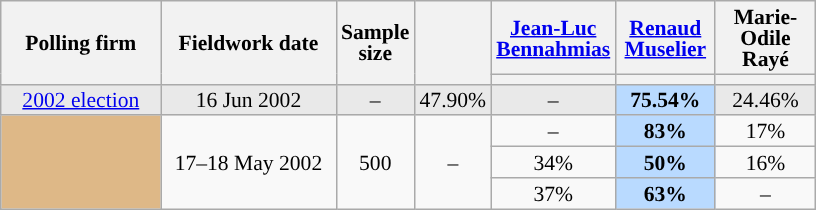<table class="wikitable sortable" style="text-align:center;font-size:90%;line-height:14px;">
<tr style="height:40px;">
<th style="width:100px;" rowspan="2">Polling firm</th>
<th style="width:110px;" rowspan="2">Fieldwork date</th>
<th style="width:35px;" rowspan="2">Sample<br>size</th>
<th style="width:30px;" rowspan="2"></th>
<th class="unsortable" style="width:60px;"><a href='#'>Jean-Luc Bennahmias</a><br></th>
<th class="unsortable" style="width:60px;"><a href='#'>Renaud Muselier</a><br></th>
<th class="unsortable" style="width:60px;">Marie-Odile Rayé<br></th>
</tr>
<tr>
<th style="background:"></th>
<th style="background:"></th>
<th style="background:"></th>
</tr>
<tr style="background:#E9E9E9;">
<td><a href='#'>2002 election</a></td>
<td data-sort-value="2002-06-16">16 Jun 2002</td>
<td>–</td>
<td>47.90%</td>
<td>–</td>
<td style="background:#B9DAFF;"><strong>75.54%</strong></td>
<td>24.46%</td>
</tr>
<tr>
<td rowspan="3" style="background:burlywood;"></td>
<td rowspan="3" data-sort-value="2002-05-18">17–18 May 2002</td>
<td rowspan="3">500</td>
<td rowspan="3">–</td>
<td>–</td>
<td style="background:#B9DAFF;"><strong>83%</strong></td>
<td>17%</td>
</tr>
<tr>
<td>34%</td>
<td style="background:#B9DAFF;"><strong>50%</strong></td>
<td>16%</td>
</tr>
<tr>
<td>37%</td>
<td style="background:#B9DAFF;"><strong>63%</strong></td>
<td>–</td>
</tr>
</table>
